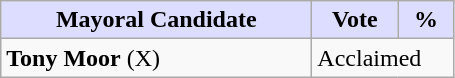<table class="wikitable">
<tr>
<th style="background:#ddf; width:200px;">Mayoral Candidate</th>
<th style="background:#ddf; width:50px;">Vote</th>
<th style="background:#ddf; width:30px;">%</th>
</tr>
<tr>
<td><strong>Tony Moor</strong> (X)</td>
<td colspan="2">Acclaimed</td>
</tr>
</table>
